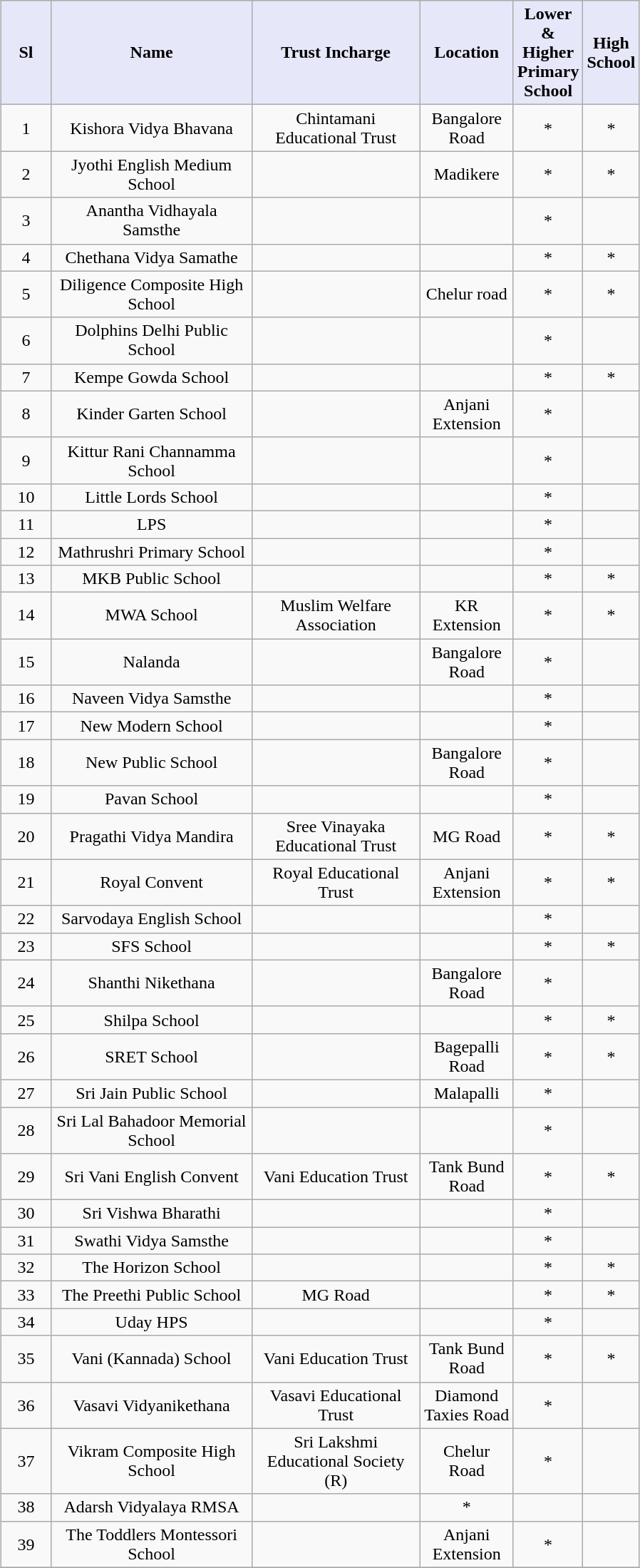<table class="wikitable sortable" style="margin: 1em auto 1em auto;">
<tr>
<th style="width:40px; text-align:center; background:#e6e8fa;">Sl</th>
<th style="width:180px; text-align:center; background:#e6e8fa;">Name</th>
<th style="width:150px; text-align:center; background:#e6e8fa;">Trust Incharge</th>
<th style="width:80px; text-align:center; background:#e6e8fa;">Location</th>
<th style="width:40px; text-align:center; background:#e6e8fa;">Lower & Higher Primary School</th>
<th style="width:40px; text-align:center; background:#e6e8fa;">High School</th>
</tr>
<tr style="text-align:center;">
<td>1</td>
<td>Kishora Vidya Bhavana</td>
<td>Chintamani Educational Trust</td>
<td>Bangalore Road</td>
<td>*</td>
<td>*</td>
</tr>
<tr style="text-align:center;">
<td>2</td>
<td>Jyothi English Medium School</td>
<td></td>
<td>Madikere</td>
<td style="text-align:center;">*</td>
<td style="text-align:center;">*</td>
</tr>
<tr style="text-align:center;">
<td>3</td>
<td>Anantha Vidhayala Samsthe</td>
<td style="text-align:center;"></td>
<td style="text-align:center;"></td>
<td>*</td>
<td style="text-align:center;"></td>
</tr>
<tr style="text-align:center;">
<td>4</td>
<td>Chethana Vidya Samathe</td>
<td style="text-align:center;"></td>
<td style="text-align:center;"></td>
<td>*</td>
<td>*</td>
</tr>
<tr style="text-align:center;">
<td>5</td>
<td>Diligence Composite High School</td>
<td style="text-align:center;"></td>
<td style="text-align:center;">Chelur road</td>
<td>*</td>
<td style="text-align:center;">*</td>
</tr>
<tr style="text-align:center;">
<td>6</td>
<td>Dolphins Delhi Public School</td>
<td style="text-align:center;"></td>
<td style="text-align:center;"></td>
<td>*</td>
<td style="text-align:center;"></td>
</tr>
<tr style="text-align:center;">
<td>7</td>
<td>Kempe Gowda School</td>
<td style="text-align:center;"></td>
<td style="text-align:center;"></td>
<td>*</td>
<td>*</td>
</tr>
<tr style="text-align:center;">
<td>8</td>
<td>Kinder Garten School</td>
<td style="text-align:center;"></td>
<td>Anjani Extension</td>
<td>*</td>
<td style="text-align:center;"></td>
</tr>
<tr style="text-align:center;">
<td>9</td>
<td>Kittur Rani Channamma School</td>
<td style="text-align:center;"></td>
<td style="text-align:center;"></td>
<td>*</td>
<td style="text-align:center;"></td>
</tr>
<tr style="text-align:center;">
<td>10</td>
<td>Little Lords School</td>
<td style="text-align:center;"></td>
<td style="text-align:center;"></td>
<td>*</td>
<td style="text-align:center;"></td>
</tr>
<tr style="text-align:center;">
<td>11</td>
<td>LPS</td>
<td style="text-align:center;"></td>
<td style="text-align:center;"></td>
<td>*</td>
<td style="text-align:center;"></td>
</tr>
<tr style="text-align:center;">
<td>12</td>
<td>Mathrushri Primary School</td>
<td style="text-align:center;"></td>
<td style="text-align:center;"></td>
<td>*</td>
<td style="text-align:center;"></td>
</tr>
<tr style="text-align:center;">
<td>13</td>
<td>MKB Public School</td>
<td style="text-align:center;"></td>
<td style="text-align:center;"></td>
<td>*</td>
<td>*</td>
</tr>
<tr style="text-align:center;">
<td>14</td>
<td>MWA School</td>
<td>Muslim Welfare Association</td>
<td>KR Extension</td>
<td>*</td>
<td>*</td>
</tr>
<tr style="text-align:center;">
<td>15</td>
<td>Nalanda</td>
<td style="text-align:center;"></td>
<td>Bangalore Road</td>
<td>*</td>
<td style="text-align:center;"></td>
</tr>
<tr style="text-align:center;">
<td>16</td>
<td>Naveen Vidya Samsthe</td>
<td style="text-align:center;"></td>
<td style="text-align:center;"></td>
<td>*</td>
<td style="text-align:center;"></td>
</tr>
<tr style="text-align:center;">
<td>17</td>
<td>New Modern School</td>
<td style="text-align:center;"></td>
<td style="text-align:center;"></td>
<td>*</td>
<td style="text-align:center;"></td>
</tr>
<tr style="text-align:center;">
<td>18</td>
<td>New Public School</td>
<td style="text-align:center;"></td>
<td>Bangalore Road</td>
<td>*</td>
<td style="text-align:center;"></td>
</tr>
<tr style="text-align:center;">
<td>19</td>
<td>Pavan School</td>
<td style="text-align:center;"></td>
<td style="text-align:center;"></td>
<td>*</td>
<td style="text-align:center;"></td>
</tr>
<tr style="text-align:center;">
<td>20</td>
<td>Pragathi Vidya Mandira</td>
<td>Sree Vinayaka Educational Trust</td>
<td>MG Road</td>
<td>*</td>
<td>*</td>
</tr>
<tr style="text-align:center;">
<td>21</td>
<td>Royal Convent</td>
<td>Royal Educational Trust</td>
<td>Anjani Extension</td>
<td>*</td>
<td>*</td>
</tr>
<tr style="text-align:center;">
<td>22</td>
<td>Sarvodaya English School</td>
<td style="text-align:center;"></td>
<td style="text-align:center;"></td>
<td>*</td>
<td style="text-align:center;"></td>
</tr>
<tr style="text-align:center;">
<td>23</td>
<td>SFS School</td>
<td style="text-align:center;"></td>
<td style="text-align:center;"></td>
<td>*</td>
<td>*</td>
</tr>
<tr style="text-align:center;">
<td>24</td>
<td>Shanthi Nikethana</td>
<td style="text-align:center;"></td>
<td>Bangalore Road</td>
<td>*</td>
<td style="text-align:center;"></td>
</tr>
<tr style="text-align:center;">
<td>25</td>
<td>Shilpa School</td>
<td style="text-align:center;"></td>
<td style="text-align:center;"></td>
<td>*</td>
<td>*</td>
</tr>
<tr style="text-align:center;">
<td>26</td>
<td>SRET School</td>
<td style="text-align:center;"></td>
<td>Bagepalli Road</td>
<td>*</td>
<td>*</td>
</tr>
<tr style="text-align:center;">
<td>27</td>
<td>Sri Jain Public School</td>
<td style="text-align:center;"></td>
<td>Malapalli</td>
<td>*</td>
<td style="text-align:center;"></td>
</tr>
<tr style="text-align:center;">
<td>28</td>
<td>Sri Lal Bahadoor Memorial School</td>
<td style="text-align:center;"></td>
<td style="text-align:center;"></td>
<td>*</td>
<td style="text-align:center;"></td>
</tr>
<tr style="text-align:center;">
<td>29</td>
<td>Sri Vani English Convent</td>
<td>Vani Education Trust</td>
<td>Tank Bund Road</td>
<td>*</td>
<td>*</td>
</tr>
<tr style="text-align:center;">
<td>30</td>
<td>Sri Vishwa Bharathi</td>
<td style="text-align:center;"></td>
<td style="text-align:center;"></td>
<td>*</td>
<td style="text-align:center;"></td>
</tr>
<tr style="text-align:center;">
<td>31</td>
<td>Swathi Vidya Samsthe</td>
<td style="text-align:center;"></td>
<td style="text-align:center;"></td>
<td>*</td>
<td style="text-align:center;"></td>
</tr>
<tr style="text-align:center;">
<td>32</td>
<td>The Horizon School</td>
<td style="text-align:center;"></td>
<td style="text-align:center;"></td>
<td>*</td>
<td>*</td>
</tr>
<tr style="text-align:center;">
<td>33</td>
<td>The Preethi Public School</td>
<td>MG Road</td>
<td style="text-align:center;"></td>
<td>*</td>
<td>*</td>
</tr>
<tr style="text-align:center;">
<td>34</td>
<td>Uday HPS</td>
<td style="text-align:center;"></td>
<td style="text-align:center;"></td>
<td>*</td>
<td style="text-align:center;"></td>
</tr>
<tr style="text-align:center;">
<td>35</td>
<td>Vani (Kannada) School</td>
<td>Vani Education Trust</td>
<td>Tank Bund Road</td>
<td>*</td>
<td>*</td>
</tr>
<tr style="text-align:center;">
<td>36</td>
<td>Vasavi Vidyanikethana</td>
<td>Vasavi Educational Trust</td>
<td>Diamond Taxies Road</td>
<td>*</td>
<td></td>
</tr>
<tr style="text-align:center;">
<td>37</td>
<td>Vikram Composite High School</td>
<td>Sri Lakshmi Educational Society (R)</td>
<td>Chelur Road</td>
<td>*</td>
<td></td>
</tr>
<tr style="text-align:center;">
<td>38</td>
<td>Adarsh Vidyalaya RMSA</td>
<td></td>
<td>*</td>
<td></td>
</tr>
<tr style="text-align:center;">
<td>39</td>
<td>The Toddlers Montessori School</td>
<td></td>
<td>Anjani Extension</td>
<td>*</td>
<td></td>
</tr>
<tr style="text-align:center;">
</tr>
</table>
